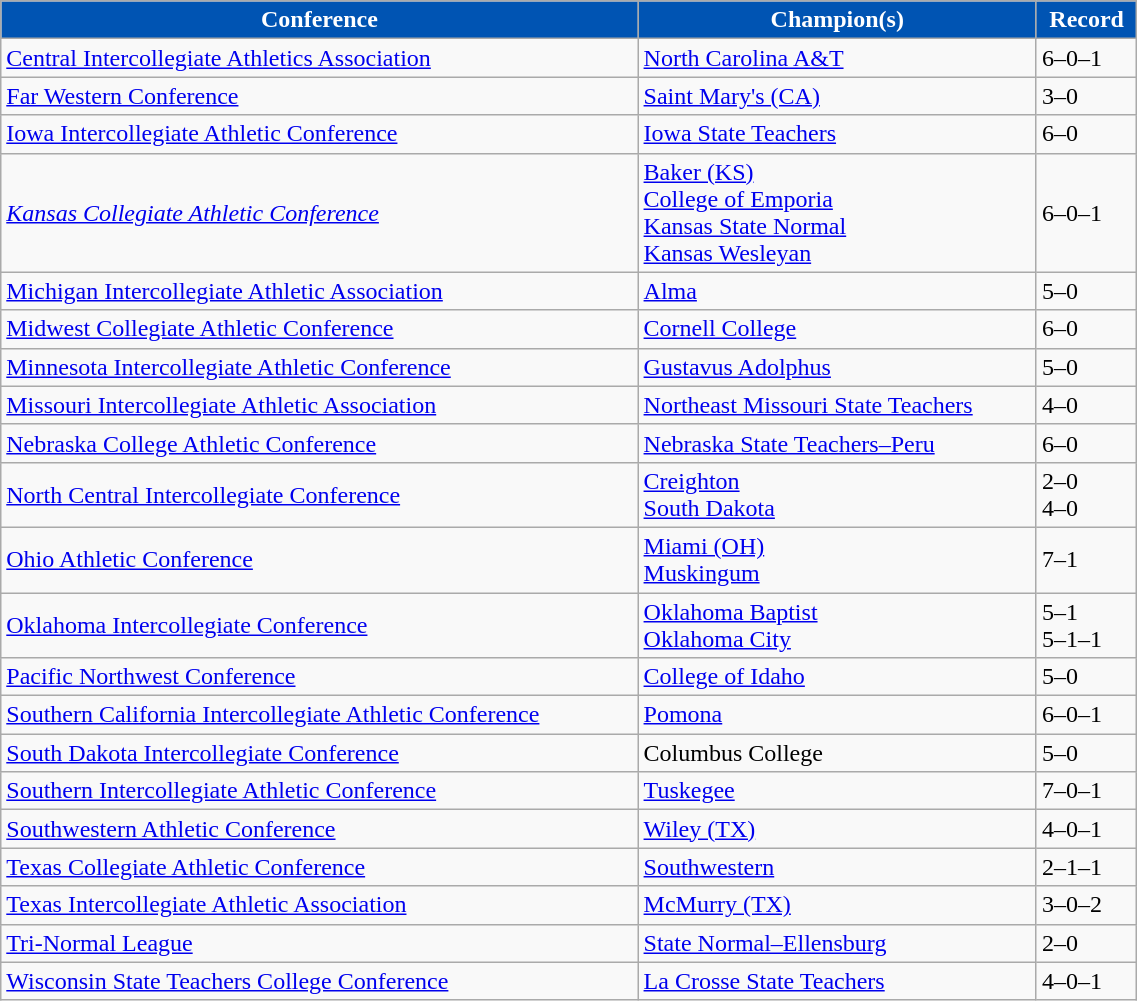<table class="wikitable" width="60%">
<tr>
<th style="background:#0054B3; color:#FFFFFF;">Conference</th>
<th style="background:#0054B3; color:#FFFFFF;">Champion(s)</th>
<th style="background:#0054B3; color:#FFFFFF;">Record</th>
</tr>
<tr align="left">
<td><a href='#'>Central Intercollegiate Athletics Association</a></td>
<td><a href='#'>North Carolina A&T</a></td>
<td>6–0–1</td>
</tr>
<tr align="left">
<td><a href='#'>Far Western Conference</a></td>
<td><a href='#'>Saint Mary's (CA)</a></td>
<td>3–0</td>
</tr>
<tr align="left">
<td><a href='#'>Iowa Intercollegiate Athletic Conference</a></td>
<td><a href='#'>Iowa State Teachers</a></td>
<td>6–0</td>
</tr>
<tr align="left">
<td><em><a href='#'>Kansas Collegiate Athletic Conference</a></em></td>
<td><a href='#'>Baker (KS)</a><br><a href='#'>College of Emporia</a><br><a href='#'>Kansas State Normal</a><br><a href='#'>Kansas Wesleyan</a></td>
<td>6–0–1</td>
</tr>
<tr align="left">
<td><a href='#'>Michigan Intercollegiate Athletic Association</a></td>
<td><a href='#'>Alma</a></td>
<td>5–0</td>
</tr>
<tr align="left">
<td><a href='#'>Midwest Collegiate Athletic Conference</a></td>
<td><a href='#'>Cornell College</a></td>
<td>6–0</td>
</tr>
<tr align="left">
<td><a href='#'>Minnesota Intercollegiate Athletic Conference</a></td>
<td><a href='#'>Gustavus Adolphus</a></td>
<td>5–0</td>
</tr>
<tr align="left">
<td><a href='#'>Missouri Intercollegiate Athletic Association</a></td>
<td><a href='#'>Northeast Missouri State Teachers</a></td>
<td>4–0</td>
</tr>
<tr align="left">
<td><a href='#'>Nebraska College Athletic Conference</a></td>
<td><a href='#'>Nebraska State Teachers–Peru</a></td>
<td>6–0</td>
</tr>
<tr align="left">
<td><a href='#'>North Central Intercollegiate Conference</a></td>
<td><a href='#'>Creighton</a><br><a href='#'>South Dakota</a></td>
<td>2–0<br>4–0</td>
</tr>
<tr align="left">
<td><a href='#'>Ohio Athletic Conference</a></td>
<td><a href='#'>Miami (OH)</a><br><a href='#'>Muskingum</a></td>
<td>7–1</td>
</tr>
<tr align="left">
<td><a href='#'>Oklahoma Intercollegiate Conference</a></td>
<td><a href='#'>Oklahoma Baptist</a><br><a href='#'>Oklahoma City</a></td>
<td>5–1<br>5–1–1</td>
</tr>
<tr align="left">
<td><a href='#'>Pacific Northwest Conference</a></td>
<td><a href='#'>College of Idaho</a></td>
<td>5–0</td>
</tr>
<tr align="left">
<td><a href='#'>Southern California Intercollegiate Athletic Conference</a></td>
<td><a href='#'>Pomona</a></td>
<td>6–0–1</td>
</tr>
<tr align="left">
<td><a href='#'>South Dakota Intercollegiate Conference</a></td>
<td>Columbus College</td>
<td>5–0</td>
</tr>
<tr align="left">
<td><a href='#'>Southern Intercollegiate Athletic Conference</a></td>
<td><a href='#'>Tuskegee</a></td>
<td>7–0–1</td>
</tr>
<tr align="left">
<td><a href='#'>Southwestern Athletic Conference</a></td>
<td><a href='#'>Wiley (TX)</a></td>
<td>4–0–1</td>
</tr>
<tr align="left">
<td><a href='#'>Texas Collegiate Athletic Conference</a></td>
<td><a href='#'>Southwestern</a></td>
<td>2–1–1</td>
</tr>
<tr align="left">
<td><a href='#'>Texas Intercollegiate Athletic Association</a></td>
<td><a href='#'>McMurry (TX)</a></td>
<td>3–0–2</td>
</tr>
<tr align="left">
<td><a href='#'>Tri-Normal League</a></td>
<td><a href='#'>State Normal–Ellensburg</a></td>
<td>2–0</td>
</tr>
<tr align="left">
<td><a href='#'>Wisconsin State Teachers College Conference</a></td>
<td><a href='#'>La Crosse State Teachers</a></td>
<td>4–0–1</td>
</tr>
</table>
